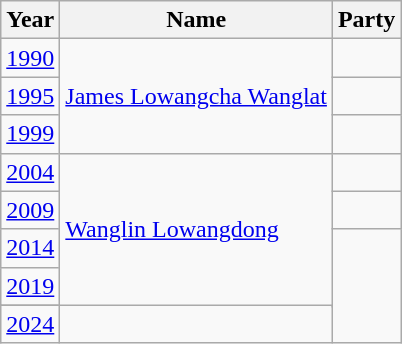<table class="wikitable sortable">
<tr>
<th>Year</th>
<th>Name</th>
<th colspan="2">Party</th>
</tr>
<tr>
<td><a href='#'>1990</a></td>
<td rowspan="3"><a href='#'>James Lowangcha Wanglat</a></td>
<td></td>
</tr>
<tr>
<td><a href='#'>1995</a></td>
<td></td>
</tr>
<tr>
<td><a href='#'>1999</a></td>
</tr>
<tr>
<td><a href='#'>2004</a></td>
<td rowspan="5"><a href='#'>Wanglin Lowangdong</a></td>
<td></td>
</tr>
<tr>
<td><a href='#'>2009</a></td>
<td></td>
</tr>
<tr>
<td><a href='#'>2014</a></td>
</tr>
<tr>
<td><a href='#'>2019</a></td>
</tr>
<tr>
</tr>
<tr>
<td><a href='#'>2024</a></td>
<td></td>
</tr>
</table>
